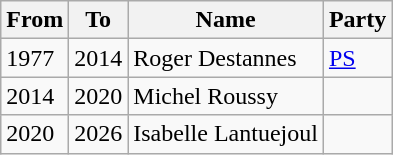<table class="wikitable">
<tr>
<th>From</th>
<th>To</th>
<th>Name</th>
<th>Party</th>
</tr>
<tr>
<td>1977</td>
<td>2014</td>
<td>Roger Destannes</td>
<td><a href='#'>PS</a></td>
</tr>
<tr>
<td>2014</td>
<td>2020</td>
<td>Michel Roussy</td>
<td></td>
</tr>
<tr>
<td>2020</td>
<td>2026</td>
<td>Isabelle Lantuejoul</td>
<td></td>
</tr>
</table>
